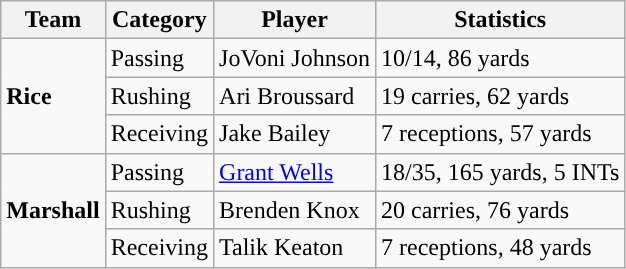<table class="wikitable" style="float: left;">
<tr>
<th>Team</th>
<th>Category</th>
<th>Player</th>
<th>Statistics</th>
</tr>
<tr>
<td rowspan=3><strong>Rice</strong></td>
<td>Passing</td>
<td>JoVoni Johnson</td>
<td>10/14, 86 yards</td>
</tr>
<tr>
<td>Rushing</td>
<td>Ari Broussard</td>
<td>19 carries, 62 yards</td>
</tr>
<tr>
<td>Receiving</td>
<td>Jake Bailey</td>
<td>7 receptions, 57 yards</td>
</tr>
<tr>
<td rowspan=3><strong>Marshall</strong></td>
<td>Passing</td>
<td><a href='#'>Grant Wells</a></td>
<td>18/35, 165 yards, 5 INTs</td>
</tr>
<tr>
<td>Rushing</td>
<td>Brenden Knox</td>
<td>20 carries, 76 yards</td>
</tr>
<tr>
<td>Receiving</td>
<td>Talik Keaton</td>
<td>7 receptions, 48 yards</td>
</tr>
</table>
